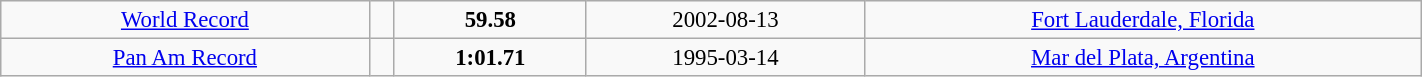<table class="wikitable" style=" text-align:center; font-size:95%;" width="75%">
<tr>
<td><a href='#'>World Record</a></td>
<td></td>
<td><strong>59.58</strong></td>
<td>2002-08-13</td>
<td> <a href='#'>Fort Lauderdale, Florida</a></td>
</tr>
<tr>
<td><a href='#'>Pan Am Record</a></td>
<td></td>
<td><strong>1:01.71</strong></td>
<td>1995-03-14</td>
<td> <a href='#'>Mar del Plata, Argentina</a></td>
</tr>
</table>
